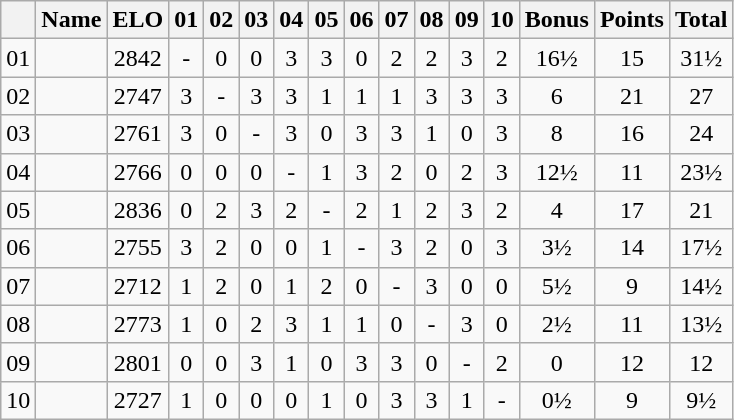<table class="wikitable sortable" style="text-align:center;">
<tr>
<th></th>
<th>Name</th>
<th>ELO</th>
<th>01</th>
<th>02</th>
<th>03</th>
<th>04</th>
<th>05</th>
<th>06</th>
<th>07</th>
<th>08</th>
<th>09</th>
<th>10</th>
<th>Bonus</th>
<th>Points</th>
<th>Total</th>
</tr>
<tr>
<td>01</td>
<td style="text-align:left;" data-sort-value="Carlsen"></td>
<td>2842</td>
<td>-</td>
<td>0</td>
<td>0</td>
<td>3</td>
<td>3</td>
<td>0</td>
<td>2</td>
<td>2</td>
<td>3</td>
<td>2</td>
<td>16½</td>
<td>15</td>
<td>31½</td>
</tr>
<tr>
<td>02</td>
<td style="text-align:left;" data-sort-value="Radjabov"></td>
<td>2747</td>
<td>3</td>
<td>-</td>
<td>3</td>
<td>3</td>
<td>1</td>
<td>1</td>
<td>1</td>
<td>3</td>
<td>3</td>
<td>3</td>
<td>6</td>
<td>21</td>
<td>27</td>
</tr>
<tr>
<td>03</td>
<td style="text-align:left;" data-sort-value="Aronian"></td>
<td>2761</td>
<td>3</td>
<td>0</td>
<td>-</td>
<td>3</td>
<td>0</td>
<td>3</td>
<td>3</td>
<td>1</td>
<td>0</td>
<td>3</td>
<td>8</td>
<td>16</td>
<td>24</td>
</tr>
<tr>
<td>04</td>
<td style="text-align:left;" data-sort-value="So"></td>
<td>2766</td>
<td>0</td>
<td>0</td>
<td>0</td>
<td>-</td>
<td>1</td>
<td>3</td>
<td>2</td>
<td>0</td>
<td>2</td>
<td>3</td>
<td>12½</td>
<td>11</td>
<td>23½</td>
</tr>
<tr>
<td>05</td>
<td style="text-align:left;" data-sort-value="Nakamura"></td>
<td>2836</td>
<td>0</td>
<td>2</td>
<td>3</td>
<td>2</td>
<td>-</td>
<td>2</td>
<td>1</td>
<td>2</td>
<td>3</td>
<td>2</td>
<td>4</td>
<td>17</td>
<td>21</td>
</tr>
<tr>
<td>06</td>
<td style="text-align:left;" data-sort-value="Artemiev"></td>
<td>2755</td>
<td>3</td>
<td>2</td>
<td>0</td>
<td>0</td>
<td>1</td>
<td>-</td>
<td>3</td>
<td>2</td>
<td>0</td>
<td>3</td>
<td>3½</td>
<td>14</td>
<td>17½</td>
</tr>
<tr>
<td>07</td>
<td style="text-align:left;" data-sort-value="Giri"></td>
<td>2712</td>
<td>1</td>
<td>2</td>
<td>0</td>
<td>1</td>
<td>2</td>
<td>0</td>
<td>-</td>
<td>3</td>
<td>0</td>
<td>0</td>
<td>5½</td>
<td>9</td>
<td>14½</td>
</tr>
<tr>
<td>08</td>
<td style="text-align:left;" data-sort-value="Vachier"></td>
<td>2773</td>
<td>1</td>
<td>0</td>
<td>2</td>
<td>3</td>
<td>1</td>
<td>1</td>
<td>0</td>
<td>-</td>
<td>3</td>
<td>0</td>
<td>2½</td>
<td>11</td>
<td>13½</td>
</tr>
<tr>
<td>09</td>
<td style="text-align:left;" data-sort-value="Duda"></td>
<td>2801</td>
<td>0</td>
<td>0</td>
<td>3</td>
<td>1</td>
<td>0</td>
<td>3</td>
<td>3</td>
<td>0</td>
<td>-</td>
<td>2</td>
<td>0</td>
<td>12</td>
<td>12</td>
</tr>
<tr>
<td>10</td>
<td style="text-align:left;" data-sort-value="Mamedyarov"></td>
<td>2727</td>
<td>1</td>
<td>0</td>
<td>0</td>
<td>0</td>
<td>1</td>
<td>0</td>
<td>3</td>
<td>3</td>
<td>1</td>
<td>-</td>
<td>0½</td>
<td>9</td>
<td>9½</td>
</tr>
</table>
